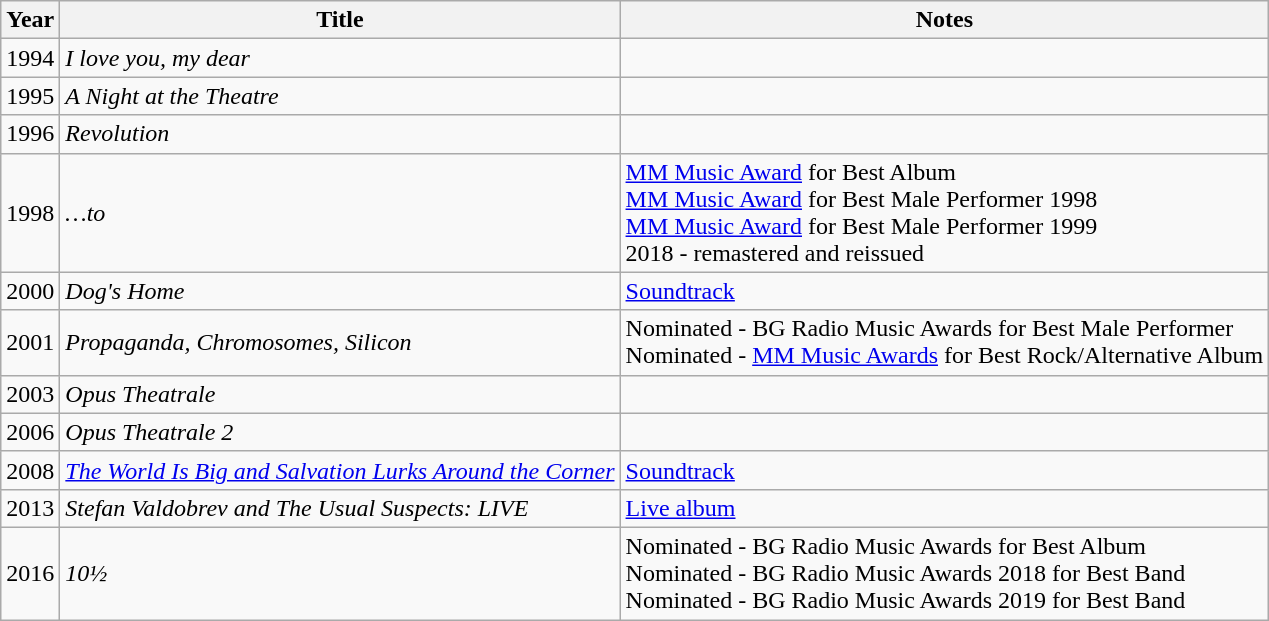<table class="wikitable sortable">
<tr>
<th>Year</th>
<th>Title</th>
<th>Notes</th>
</tr>
<tr>
<td>1994</td>
<td><em>I love you, my dear</em></td>
<td></td>
</tr>
<tr>
<td>1995</td>
<td><em>A Night at the Theatre</em></td>
<td></td>
</tr>
<tr>
<td>1996</td>
<td><em>Revolution</em></td>
<td></td>
</tr>
<tr>
<td>1998</td>
<td><em>…to</em></td>
<td><a href='#'>MM Music Award</a> for Best Album<br><a href='#'>MM Music Award</a> for Best Male Performer 1998<br><a href='#'>MM Music Award</a> for Best Male Performer 1999<br>2018 - remastered and reissued</td>
</tr>
<tr>
<td>2000</td>
<td><em>Dog's Home</em></td>
<td><a href='#'>Soundtrack</a></td>
</tr>
<tr>
<td>2001</td>
<td><em>Propaganda, Chromosomes, Silicon</em></td>
<td>Nominated - BG Radio Music Awards for Best Male Performer<br>Nominated - <a href='#'>MM Music Awards</a> for Best Rock/Alternative Album</td>
</tr>
<tr>
<td>2003</td>
<td><em>Opus Theatrale</em></td>
<td></td>
</tr>
<tr>
<td>2006</td>
<td><em>Opus Theatrale 2</em></td>
<td></td>
</tr>
<tr>
<td>2008</td>
<td><em><a href='#'>The World Is Big and Salvation Lurks Around the Corner</a></em></td>
<td><a href='#'>Soundtrack</a></td>
</tr>
<tr>
<td>2013</td>
<td><em>Stefan Valdobrev and The Usual Suspects: LIVE</em></td>
<td><a href='#'>Live album</a></td>
</tr>
<tr>
<td>2016</td>
<td><em>10½</em></td>
<td>Nominated - BG Radio Music Awards for Best Album<br>Nominated - BG Radio Music Awards 2018 for Best Band<br>Nominated - BG Radio Music Awards 2019 for Best Band</td>
</tr>
</table>
